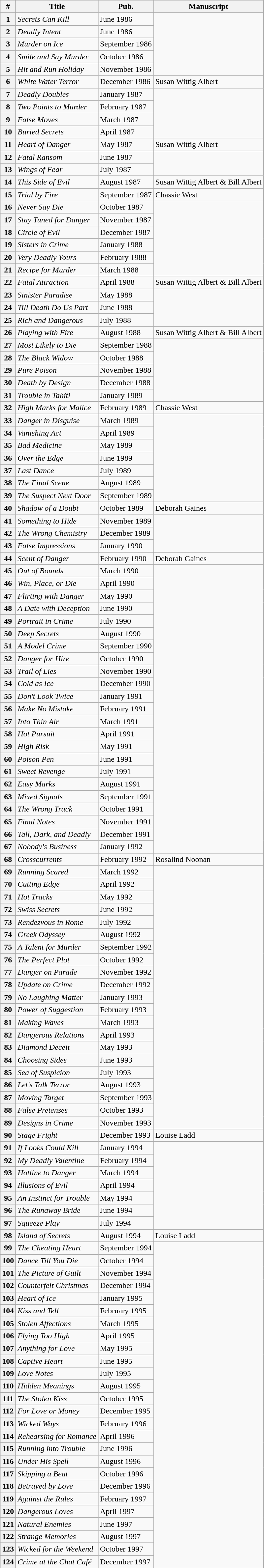<table class="wikitable">
<tr>
<th>#</th>
<th>Title</th>
<th>Pub.</th>
<th>Manuscript</th>
</tr>
<tr>
<th>1</th>
<td><em>Secrets Can Kill</em></td>
<td>June 1986</td>
</tr>
<tr>
<th>2</th>
<td><em>Deadly Intent</em></td>
<td>June 1986</td>
</tr>
<tr>
<th>3</th>
<td><em>Murder on Ice</em></td>
<td>September 1986</td>
</tr>
<tr>
<th>4</th>
<td><em>Smile and Say Murder</em></td>
<td>October 1986</td>
</tr>
<tr>
<th>5</th>
<td><em>Hit and Run Holiday</em></td>
<td>November 1986</td>
</tr>
<tr>
<th>6</th>
<td><em>White Water Terror</em></td>
<td>December 1986</td>
<td>Susan Wittig Albert</td>
</tr>
<tr>
<th>7</th>
<td><em>Deadly Doubles</em></td>
<td>January 1987</td>
</tr>
<tr>
<th>8</th>
<td><em>Two Points to Murder</em></td>
<td>February 1987</td>
</tr>
<tr>
<th>9</th>
<td><em>False Moves</em></td>
<td>March 1987</td>
</tr>
<tr>
<th>10</th>
<td><em>Buried Secrets</em></td>
<td>April 1987</td>
</tr>
<tr>
<th>11</th>
<td><em>Heart of Danger</em></td>
<td>May 1987</td>
<td>Susan Wittig Albert</td>
</tr>
<tr>
<th>12</th>
<td><em>Fatal Ransom</em></td>
<td>June 1987</td>
</tr>
<tr>
<th>13</th>
<td><em>Wings of Fear</em></td>
<td>July 1987</td>
</tr>
<tr>
<th>14</th>
<td><em>This Side of Evil</em></td>
<td>August 1987</td>
<td>Susan Wittig Albert & Bill Albert</td>
</tr>
<tr>
<th>15</th>
<td><em>Trial by Fire</em></td>
<td>September 1987</td>
<td>Chassie West</td>
</tr>
<tr>
<th>16</th>
<td><em>Never Say Die</em></td>
<td>October 1987</td>
</tr>
<tr>
<th>17</th>
<td><em>Stay Tuned for Danger</em></td>
<td>November 1987</td>
</tr>
<tr>
<th>18</th>
<td><em>Circle of Evil</em></td>
<td>December 1987</td>
</tr>
<tr>
<th>19</th>
<td><em>Sisters in Crime</em></td>
<td>January 1988</td>
</tr>
<tr>
<th>20</th>
<td><em>Very Deadly Yours</em></td>
<td>February 1988</td>
</tr>
<tr>
<th>21</th>
<td><em>Recipe for Murder</em></td>
<td>March 1988</td>
</tr>
<tr>
<th>22</th>
<td><em>Fatal Attraction</em></td>
<td>April 1988</td>
<td>Susan Wittig Albert & Bill Albert</td>
</tr>
<tr>
<th>23</th>
<td><em>Sinister Paradise</em></td>
<td>May 1988</td>
</tr>
<tr>
<th>24</th>
<td><em>Till Death Do Us Part</em></td>
<td>June 1988</td>
</tr>
<tr>
<th>25</th>
<td><em>Rich and Dangerous</em></td>
<td>July 1988</td>
</tr>
<tr>
<th>26</th>
<td><em>Playing with Fire</em></td>
<td>August 1988</td>
<td>Susan Wittig Albert & Bill Albert</td>
</tr>
<tr>
<th>27</th>
<td><em>Most Likely to Die</em></td>
<td>September 1988</td>
</tr>
<tr>
<th>28</th>
<td><em>The Black Widow</em></td>
<td>October 1988</td>
</tr>
<tr>
<th>29</th>
<td><em>Pure Poison</em></td>
<td>November 1988</td>
</tr>
<tr>
<th>30</th>
<td><em>Death by Design</em></td>
<td>December 1988</td>
</tr>
<tr>
<th>31</th>
<td><em>Trouble in Tahiti</em></td>
<td>January 1989</td>
</tr>
<tr>
<th>32</th>
<td><em>High Marks for Malice</em></td>
<td>February 1989</td>
<td>Chassie West</td>
</tr>
<tr>
<th>33</th>
<td><em>Danger in Disguise</em></td>
<td>March 1989</td>
</tr>
<tr>
<th>34</th>
<td><em>Vanishing Act</em></td>
<td>April 1989</td>
</tr>
<tr>
<th>35</th>
<td><em>Bad Medicine</em></td>
<td>May 1989</td>
</tr>
<tr>
<th>36</th>
<td><em>Over the Edge</em></td>
<td>June 1989</td>
</tr>
<tr>
<th>37</th>
<td><em>Last Dance</em></td>
<td>July 1989</td>
</tr>
<tr>
<th>38</th>
<td><em>The Final Scene</em></td>
<td>August 1989</td>
</tr>
<tr>
<th>39</th>
<td><em>The Suspect Next Door</em></td>
<td>September 1989</td>
</tr>
<tr>
<th>40</th>
<td><em>Shadow of a Doubt</em></td>
<td>October 1989</td>
<td>Deborah Gaines</td>
</tr>
<tr>
<th>41</th>
<td><em>Something to Hide</em></td>
<td>November 1989</td>
</tr>
<tr>
<th>42</th>
<td><em>The Wrong Chemistry</em></td>
<td>December 1989</td>
</tr>
<tr>
<th>43</th>
<td><em>False Impressions</em></td>
<td>January 1990</td>
</tr>
<tr>
<th>44</th>
<td><em>Scent of Danger</em></td>
<td>February 1990</td>
<td>Deborah Gaines</td>
</tr>
<tr>
<th>45</th>
<td><em>Out of Bounds</em></td>
<td>March 1990</td>
</tr>
<tr>
<th>46</th>
<td><em>Win, Place, or Die</em></td>
<td>April 1990</td>
</tr>
<tr>
<th>47</th>
<td><em>Flirting with Danger</em></td>
<td>May 1990</td>
</tr>
<tr>
<th>48</th>
<td><em>A Date with Deception</em></td>
<td>June 1990</td>
</tr>
<tr>
<th>49</th>
<td><em>Portrait in Crime</em></td>
<td>July 1990</td>
</tr>
<tr>
<th>50</th>
<td><em>Deep Secrets</em></td>
<td>August 1990</td>
</tr>
<tr>
<th>51</th>
<td><em>A Model Crime</em></td>
<td>September 1990</td>
</tr>
<tr>
<th>52</th>
<td><em>Danger for Hire</em></td>
<td>October 1990</td>
</tr>
<tr>
<th>53</th>
<td><em>Trail of Lies</em></td>
<td>November 1990</td>
</tr>
<tr>
<th>54</th>
<td><em>Cold as Ice</em></td>
<td>December 1990</td>
</tr>
<tr>
<th>55</th>
<td><em>Don't Look Twice</em></td>
<td>January 1991</td>
</tr>
<tr>
<th>56</th>
<td><em>Make No Mistake</em></td>
<td>February 1991</td>
</tr>
<tr>
<th>57</th>
<td><em>Into Thin Air</em></td>
<td>March 1991</td>
</tr>
<tr>
<th>58</th>
<td><em>Hot Pursuit</em></td>
<td>April 1991</td>
</tr>
<tr>
<th>59</th>
<td><em>High Risk</em></td>
<td>May 1991</td>
</tr>
<tr>
<th>60</th>
<td><em>Poison Pen</em></td>
<td>June 1991</td>
</tr>
<tr>
<th>61</th>
<td><em>Sweet Revenge</em></td>
<td>July 1991</td>
</tr>
<tr>
<th>62</th>
<td><em>Easy Marks</em></td>
<td>August 1991</td>
</tr>
<tr>
<th>63</th>
<td><em>Mixed Signals</em></td>
<td>September 1991</td>
</tr>
<tr>
<th>64</th>
<td><em>The Wrong Track</em></td>
<td>October 1991</td>
</tr>
<tr>
<th>65</th>
<td><em>Final Notes</em></td>
<td>November 1991</td>
</tr>
<tr>
<th>66</th>
<td><em>Tall, Dark, and Deadly</em></td>
<td>December 1991</td>
</tr>
<tr>
<th>67</th>
<td><em>Nobody's Business</em></td>
<td>January 1992</td>
</tr>
<tr>
<th>68</th>
<td><em>Crosscurrents</em></td>
<td>February 1992</td>
<td>Rosalind Noonan</td>
</tr>
<tr>
<th>69</th>
<td><em>Running Scared</em></td>
<td>March 1992</td>
</tr>
<tr>
<th>70</th>
<td><em>Cutting Edge</em></td>
<td>April 1992</td>
</tr>
<tr>
<th>71</th>
<td><em>Hot Tracks</em></td>
<td>May 1992</td>
</tr>
<tr>
<th>72</th>
<td><em>Swiss Secrets</em></td>
<td>June 1992</td>
</tr>
<tr>
<th>73</th>
<td><em>Rendezvous in Rome</em></td>
<td>July 1992</td>
</tr>
<tr>
<th>74</th>
<td><em>Greek Odyssey</em></td>
<td>August 1992</td>
</tr>
<tr>
<th>75</th>
<td><em>A Talent for Murder</em></td>
<td>September 1992</td>
</tr>
<tr>
<th>76</th>
<td><em>The Perfect Plot</em></td>
<td>October 1992</td>
</tr>
<tr>
<th>77</th>
<td><em>Danger on Parade</em></td>
<td>November 1992</td>
</tr>
<tr>
<th>78</th>
<td><em>Update on Crime</em></td>
<td>December 1992</td>
</tr>
<tr>
<th>79</th>
<td><em>No Laughing Matter</em></td>
<td>January 1993</td>
</tr>
<tr>
<th>80</th>
<td><em>Power of Suggestion</em></td>
<td>February 1993</td>
</tr>
<tr>
<th>81</th>
<td><em>Making Waves</em></td>
<td>March 1993</td>
</tr>
<tr>
<th>82</th>
<td><em>Dangerous Relations</em></td>
<td>April 1993</td>
</tr>
<tr>
<th>83</th>
<td><em>Diamond Deceit</em></td>
<td>May 1993</td>
</tr>
<tr>
<th>84</th>
<td><em>Choosing Sides</em></td>
<td>June 1993</td>
</tr>
<tr>
<th>85</th>
<td><em>Sea of Suspicion</em></td>
<td>July 1993</td>
</tr>
<tr>
<th>86</th>
<td><em>Let's Talk Terror</em></td>
<td>August 1993</td>
</tr>
<tr>
<th>87</th>
<td><em>Moving Target</em></td>
<td>September 1993</td>
</tr>
<tr>
<th>88</th>
<td><em>False Pretenses</em></td>
<td>October 1993</td>
</tr>
<tr>
<th>89</th>
<td><em>Designs in Crime</em></td>
<td>November 1993</td>
</tr>
<tr>
<th>90</th>
<td><em>Stage Fright</em></td>
<td>December 1993</td>
<td>Louise Ladd</td>
</tr>
<tr>
<th>91</th>
<td><em>If Looks Could Kill</em></td>
<td>January 1994</td>
</tr>
<tr>
<th>92</th>
<td><em>My Deadly Valentine</em></td>
<td>February 1994</td>
</tr>
<tr>
<th>93</th>
<td><em>Hotline to Danger</em></td>
<td>March 1994</td>
</tr>
<tr>
<th>94</th>
<td><em>Illusions of Evil</em></td>
<td>April 1994</td>
</tr>
<tr>
<th>95</th>
<td><em>An Instinct for Trouble</em></td>
<td>May 1994</td>
</tr>
<tr>
<th>96</th>
<td><em>The Runaway Bride</em></td>
<td>June 1994</td>
</tr>
<tr>
<th>97</th>
<td><em>Squeeze Play</em></td>
<td>July 1994</td>
</tr>
<tr>
<th>98</th>
<td><em>Island of Secrets</em></td>
<td>August 1994</td>
<td>Louise Ladd</td>
</tr>
<tr>
<th>99</th>
<td><em>The Cheating Heart</em></td>
<td>September 1994</td>
</tr>
<tr>
<th>100</th>
<td><em>Dance Till You Die</em></td>
<td>October 1994</td>
</tr>
<tr>
<th>101</th>
<td><em>The Picture of Guilt</em></td>
<td>November 1994</td>
</tr>
<tr>
<th>102</th>
<td><em>Counterfeit Christmas</em></td>
<td>December 1994</td>
</tr>
<tr>
<th>103</th>
<td><em>Heart of Ice</em></td>
<td>January 1995</td>
</tr>
<tr>
<th>104</th>
<td><em>Kiss and Tell</em></td>
<td>February 1995</td>
</tr>
<tr>
<th>105</th>
<td><em>Stolen Affections</em></td>
<td>March 1995</td>
</tr>
<tr>
<th>106</th>
<td><em>Flying Too High</em></td>
<td>April 1995</td>
</tr>
<tr>
<th>107</th>
<td><em>Anything for Love</em></td>
<td>May 1995</td>
</tr>
<tr>
<th>108</th>
<td><em>Captive Heart</em></td>
<td>June 1995</td>
</tr>
<tr>
<th>109</th>
<td><em>Love Notes</em></td>
<td>July 1995</td>
</tr>
<tr>
<th>110</th>
<td><em>Hidden Meanings</em></td>
<td>August 1995</td>
</tr>
<tr>
<th>111</th>
<td><em>The Stolen Kiss</em></td>
<td>October 1995</td>
</tr>
<tr>
<th>112</th>
<td><em>For Love or Money</em></td>
<td>December 1995</td>
</tr>
<tr>
<th>113</th>
<td><em>Wicked Ways</em></td>
<td>February 1996</td>
</tr>
<tr>
<th>114</th>
<td><em>Rehearsing for Romance</em></td>
<td>April 1996</td>
</tr>
<tr>
<th>115</th>
<td><em>Running into Trouble</em></td>
<td>June 1996</td>
</tr>
<tr>
<th>116</th>
<td><em>Under His Spell</em></td>
<td>August 1996</td>
</tr>
<tr>
<th>117</th>
<td><em>Skipping a Beat</em></td>
<td>October 1996</td>
</tr>
<tr>
<th>118</th>
<td><em>Betrayed by Love</em></td>
<td>December 1996</td>
</tr>
<tr>
<th>119</th>
<td><em>Against the Rules</em></td>
<td>February 1997</td>
</tr>
<tr>
<th>120</th>
<td><em>Dangerous Loves</em></td>
<td>April 1997</td>
</tr>
<tr>
<th>121</th>
<td><em>Natural Enemies</em></td>
<td>June 1997</td>
</tr>
<tr>
<th>122</th>
<td><em>Strange Memories</em></td>
<td>August 1997</td>
</tr>
<tr>
<th>123</th>
<td><em>Wicked for the Weekend</em></td>
<td>October 1997</td>
</tr>
<tr>
<th>124</th>
<td><em>Crime at the Chat Café</em></td>
<td>December 1997</td>
</tr>
<tr>
</tr>
</table>
